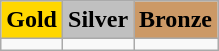<table class=wikitable>
<tr>
<td align=center bgcolor=gold> <strong>Gold</strong></td>
<td align=center bgcolor=silver> <strong>Silver</strong></td>
<td align=center bgcolor=cc9966> <strong>Bronze</strong></td>
</tr>
<tr>
<td></td>
<td></td>
<td></td>
</tr>
</table>
